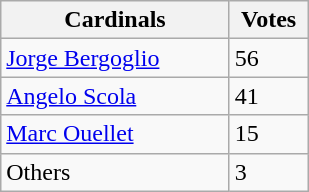<table class="wikitable">
<tr>
<th width="145px">Cardinals</th>
<th width="45px">Votes</th>
</tr>
<tr>
<td><a href='#'>Jorge Bergoglio</a></td>
<td><div>56</div></td>
</tr>
<tr>
<td><a href='#'>Angelo Scola</a></td>
<td><div>41</div></td>
</tr>
<tr>
<td><a href='#'>Marc Ouellet</a></td>
<td><div>15</div></td>
</tr>
<tr>
<td>Others</td>
<td><div>3</div></td>
</tr>
</table>
